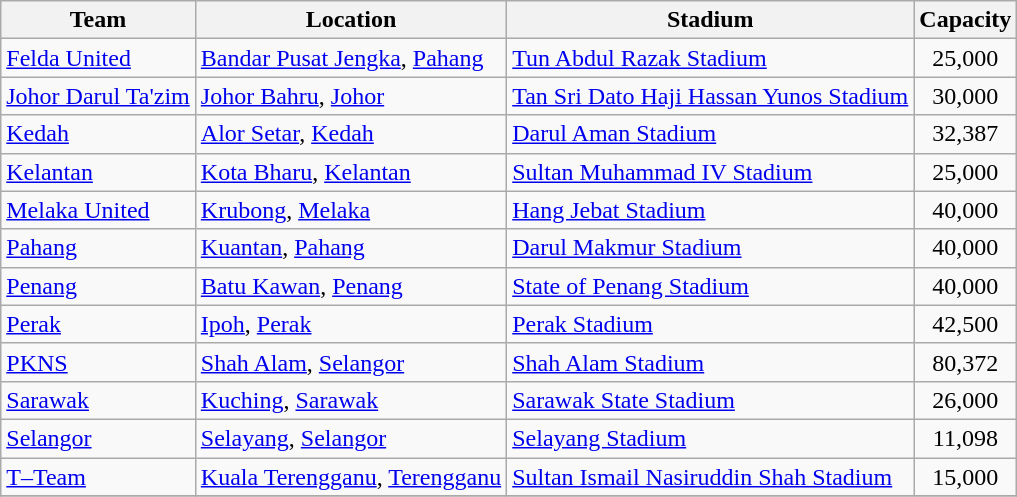<table class="wikitable sortable">
<tr>
<th>Team</th>
<th>Location</th>
<th>Stadium</th>
<th>Capacity</th>
</tr>
<tr>
<td><a href='#'>Felda United</a></td>
<td><a href='#'>Bandar Pusat Jengka</a>, <a href='#'>Pahang</a></td>
<td><a href='#'>Tun Abdul Razak Stadium</a></td>
<td align="center">25,000</td>
</tr>
<tr>
<td><a href='#'>Johor Darul Ta'zim</a></td>
<td><a href='#'>Johor Bahru</a>, <a href='#'>Johor</a></td>
<td><a href='#'>Tan Sri Dato Haji Hassan Yunos Stadium</a></td>
<td align="center">30,000</td>
</tr>
<tr>
<td><a href='#'>Kedah</a></td>
<td><a href='#'>Alor Setar</a>, <a href='#'>Kedah</a></td>
<td><a href='#'>Darul Aman Stadium</a></td>
<td align="center">32,387</td>
</tr>
<tr>
<td><a href='#'>Kelantan</a></td>
<td><a href='#'>Kota Bharu</a>, <a href='#'>Kelantan</a></td>
<td><a href='#'>Sultan Muhammad IV Stadium</a></td>
<td align="center">25,000</td>
</tr>
<tr>
<td><a href='#'>Melaka United</a></td>
<td><a href='#'>Krubong</a>, <a href='#'>Melaka</a></td>
<td><a href='#'>Hang Jebat Stadium</a></td>
<td align="center">40,000</td>
</tr>
<tr>
<td><a href='#'>Pahang</a></td>
<td><a href='#'>Kuantan</a>, <a href='#'>Pahang</a></td>
<td><a href='#'>Darul Makmur Stadium</a></td>
<td align="center">40,000</td>
</tr>
<tr>
<td><a href='#'>Penang</a></td>
<td><a href='#'>Batu Kawan</a>, <a href='#'>Penang</a></td>
<td><a href='#'>State of Penang Stadium</a></td>
<td align="center">40,000</td>
</tr>
<tr>
<td><a href='#'>Perak</a></td>
<td><a href='#'>Ipoh</a>, <a href='#'>Perak</a></td>
<td><a href='#'>Perak Stadium</a></td>
<td align="center">42,500</td>
</tr>
<tr>
<td><a href='#'>PKNS</a></td>
<td><a href='#'>Shah Alam</a>, <a href='#'>Selangor</a></td>
<td><a href='#'>Shah Alam Stadium</a></td>
<td align="center">80,372</td>
</tr>
<tr>
<td><a href='#'>Sarawak</a></td>
<td><a href='#'>Kuching</a>, <a href='#'>Sarawak</a></td>
<td><a href='#'>Sarawak State Stadium</a></td>
<td align="center">26,000</td>
</tr>
<tr>
<td><a href='#'>Selangor</a></td>
<td><a href='#'>Selayang</a>, <a href='#'>Selangor</a></td>
<td><a href='#'>Selayang Stadium</a></td>
<td align="center">11,098</td>
</tr>
<tr>
<td><a href='#'>T–Team</a></td>
<td><a href='#'>Kuala Terengganu</a>, <a href='#'>Terengganu</a></td>
<td><a href='#'>Sultan Ismail Nasiruddin Shah Stadium</a></td>
<td align="center">15,000</td>
</tr>
<tr>
</tr>
</table>
